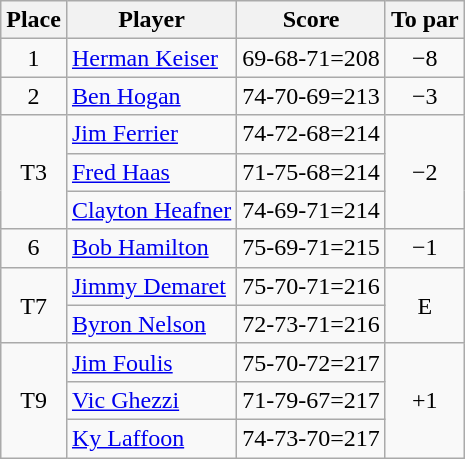<table class="wikitable">
<tr>
<th>Place</th>
<th>Player</th>
<th>Score</th>
<th>To par</th>
</tr>
<tr>
<td align="center">1</td>
<td> <a href='#'>Herman Keiser</a></td>
<td>69-68-71=208</td>
<td align="center">−8</td>
</tr>
<tr>
<td align="center">2</td>
<td> <a href='#'>Ben Hogan</a></td>
<td>74-70-69=213</td>
<td align="center">−3</td>
</tr>
<tr>
<td rowspan="3" align="center">T3</td>
<td> <a href='#'>Jim Ferrier</a></td>
<td>74-72-68=214</td>
<td rowspan="3" align="center">−2</td>
</tr>
<tr>
<td> <a href='#'>Fred Haas</a></td>
<td>71-75-68=214</td>
</tr>
<tr>
<td> <a href='#'>Clayton Heafner</a></td>
<td>74-69-71=214</td>
</tr>
<tr>
<td align="center">6</td>
<td> <a href='#'>Bob Hamilton</a></td>
<td>75-69-71=215</td>
<td align="center">−1</td>
</tr>
<tr>
<td rowspan="2" align="center">T7</td>
<td> <a href='#'>Jimmy Demaret</a></td>
<td>75-70-71=216</td>
<td rowspan="2" align="center">E</td>
</tr>
<tr>
<td> <a href='#'>Byron Nelson</a></td>
<td>72-73-71=216</td>
</tr>
<tr>
<td rowspan="3" align="center">T9</td>
<td> <a href='#'>Jim Foulis</a></td>
<td>75-70-72=217</td>
<td rowspan="3" align="center">+1</td>
</tr>
<tr>
<td> <a href='#'>Vic Ghezzi</a></td>
<td>71-79-67=217</td>
</tr>
<tr>
<td> <a href='#'>Ky Laffoon</a></td>
<td>74-73-70=217</td>
</tr>
</table>
